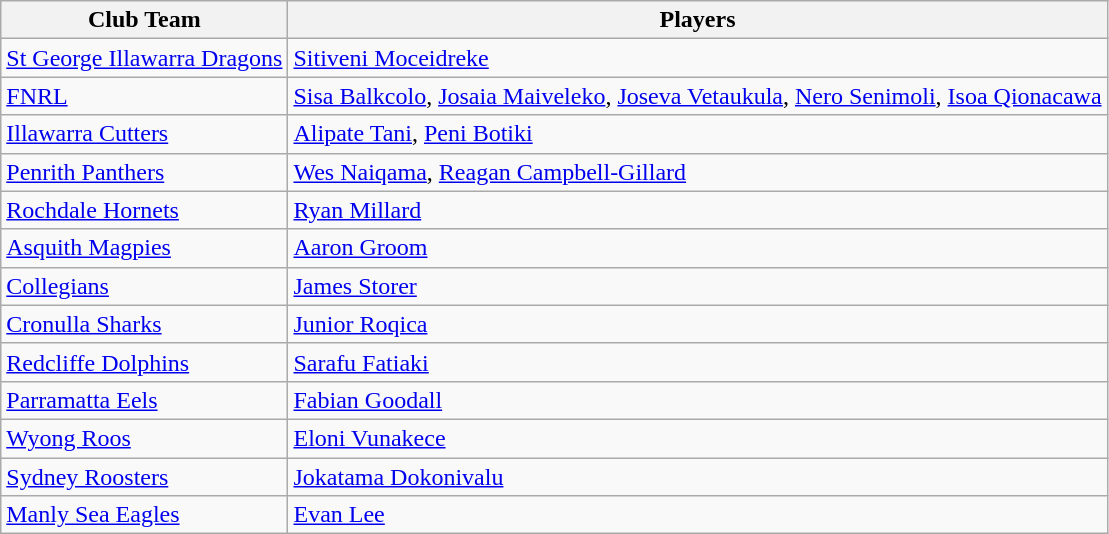<table class="wikitable">
<tr>
<th>Club Team</th>
<th>Players</th>
</tr>
<tr>
<td> <a href='#'>St George Illawarra Dragons</a></td>
<td> <a href='#'>Sitiveni Moceidreke</a></td>
</tr>
<tr>
<td> <a href='#'>FNRL</a></td>
<td> <a href='#'>Sisa Balkcolo</a>, <a href='#'>Josaia Maiveleko</a>, <a href='#'>Joseva Vetaukula</a>, <a href='#'>Nero Senimoli</a>, <a href='#'>Isoa Qionacawa</a></td>
</tr>
<tr>
<td> <a href='#'>Illawarra Cutters</a></td>
<td>  <a href='#'>Alipate Tani</a>, <a href='#'>Peni Botiki</a></td>
</tr>
<tr>
<td> <a href='#'>Penrith Panthers</a></td>
<td> <a href='#'>Wes Naiqama</a>, <a href='#'>Reagan Campbell-Gillard</a></td>
</tr>
<tr>
<td> <a href='#'>Rochdale Hornets</a></td>
<td> <a href='#'>Ryan Millard</a></td>
</tr>
<tr>
<td> <a href='#'>Asquith Magpies</a></td>
<td> <a href='#'>Aaron Groom</a></td>
</tr>
<tr>
<td> <a href='#'>Collegians</a></td>
<td> <a href='#'>James Storer</a></td>
</tr>
<tr>
<td> <a href='#'>Cronulla Sharks</a></td>
<td> <a href='#'>Junior Roqica</a></td>
</tr>
<tr>
<td> <a href='#'>Redcliffe Dolphins</a></td>
<td> <a href='#'>Sarafu Fatiaki</a></td>
</tr>
<tr>
<td> <a href='#'>Parramatta Eels</a></td>
<td> <a href='#'>Fabian Goodall</a></td>
</tr>
<tr>
<td> <a href='#'>Wyong Roos</a></td>
<td> <a href='#'>Eloni Vunakece</a></td>
</tr>
<tr>
<td> <a href='#'>Sydney Roosters</a></td>
<td> <a href='#'>Jokatama Dokonivalu</a></td>
</tr>
<tr>
<td> <a href='#'>Manly Sea Eagles</a></td>
<td> <a href='#'>Evan Lee</a></td>
</tr>
</table>
